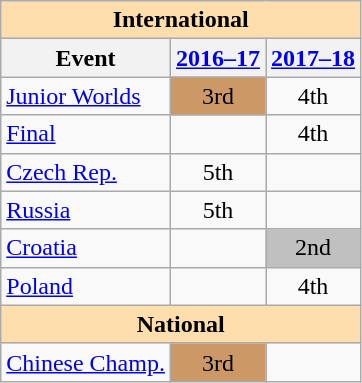<table class="wikitable" style="text-align:center">
<tr>
<th colspan="3" style="background-color: #ffdead; " align="center">International</th>
</tr>
<tr>
<th>Event</th>
<th><a href='#'>2016–17</a></th>
<th><a href='#'>2017–18</a></th>
</tr>
<tr>
<td align=left><a href='#'>Junior Worlds</a></td>
<td bgcolor=cc9966>3rd</td>
<td>4th</td>
</tr>
<tr>
<td align=left> <a href='#'>Final</a></td>
<td></td>
<td>4th</td>
</tr>
<tr>
<td align=left> <a href='#'>Czech Rep.</a></td>
<td>5th</td>
<td></td>
</tr>
<tr>
<td align=left> <a href='#'>Russia</a></td>
<td>5th</td>
<td></td>
</tr>
<tr>
<td align=left> <a href='#'>Croatia</a></td>
<td></td>
<td bgcolor=silver>2nd</td>
</tr>
<tr>
<td align=left> <a href='#'>Poland</a></td>
<td></td>
<td>4th</td>
</tr>
<tr>
<th colspan="3" style="background-color: #ffdead; " align="center">National</th>
</tr>
<tr>
<td align=left><a href='#'>Chinese Champ.</a></td>
<td bgcolor="cc9966">3rd</td>
<td></td>
</tr>
</table>
